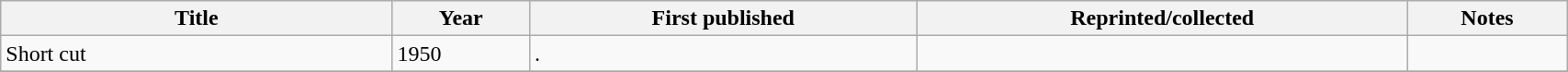<table class='wikitable sortable' width='90%'>
<tr>
<th width=25%>Title</th>
<th>Year</th>
<th>First published</th>
<th>Reprinted/collected</th>
<th>Notes</th>
</tr>
<tr>
<td>Short cut</td>
<td>1950</td>
<td>.</td>
<td></td>
<td></td>
</tr>
<tr>
</tr>
</table>
